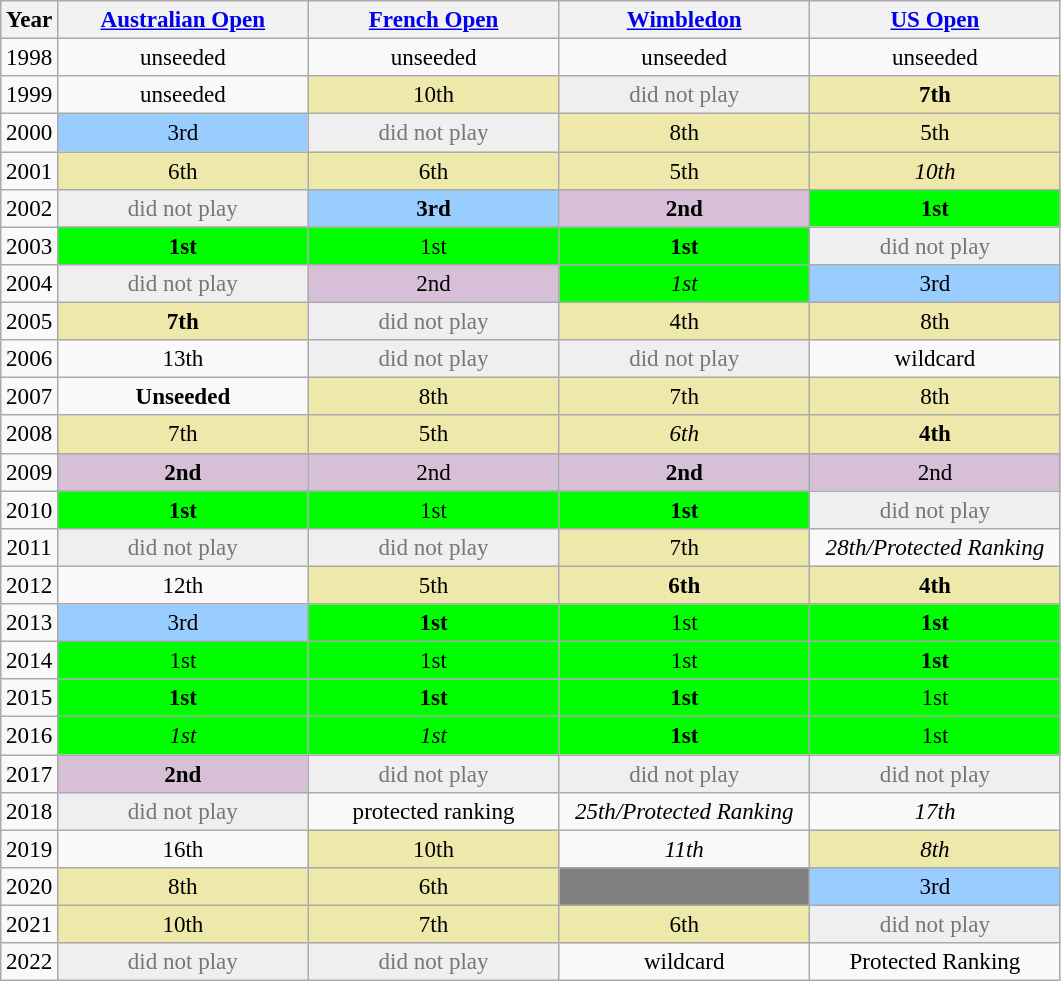<table class=wikitable style=text-align:center;font-size:96%>
<tr>
<th>Year</th>
<th width=160><a href='#'>Australian Open</a></th>
<th width=160><a href='#'>French Open</a></th>
<th width=160><a href='#'>Wimbledon</a></th>
<th width=160><a href='#'>US Open</a></th>
</tr>
<tr>
<td>1998</td>
<td>unseeded</td>
<td>unseeded</td>
<td>unseeded</td>
<td>unseeded</td>
</tr>
<tr>
<td>1999</td>
<td>unseeded</td>
<td bgcolor=eee8aa>10th</td>
<td style="color:#767676; background:#efefef">did not play</td>
<td bgcolor=eee8aa><strong>7th</strong></td>
</tr>
<tr>
<td>2000</td>
<td bgcolor=99ccff>3rd</td>
<td style="color:#767676; background:#efefef">did not play</td>
<td bgcolor=eee8aa>8th</td>
<td bgcolor=eee8aa>5th</td>
</tr>
<tr>
<td>2001</td>
<td bgcolor=eee8aa>6th</td>
<td bgcolor=eee8aa>6th</td>
<td bgcolor=eee8aa>5th</td>
<td bgcolor=eee8aa><em>10th</em></td>
</tr>
<tr>
<td>2002</td>
<td style="color:#767676; background:#efefef">did not play</td>
<td bgcolor=99ccff><strong>3rd</strong></td>
<td bgcolor=thistle><strong>2nd</strong></td>
<td bgcolor=lime><strong>1st</strong></td>
</tr>
<tr>
<td>2003</td>
<td bgcolor=lime><strong>1st</strong></td>
<td bgcolor=lime>1st</td>
<td bgcolor=lime><strong>1st</strong></td>
<td style="color:#767676; background:#efefef">did not play</td>
</tr>
<tr>
<td>2004</td>
<td style="color:#767676; background:#efefef">did not play</td>
<td bgcolor=thistle>2nd</td>
<td bgcolor=lime><em>1st</em></td>
<td bgcolor=99ccff>3rd</td>
</tr>
<tr>
<td>2005</td>
<td bgcolor=eee8aa><strong>7th</strong></td>
<td style="color:#767676; background:#efefef">did not play</td>
<td bgcolor=eee8aa>4th</td>
<td bgcolor=eee8aa>8th</td>
</tr>
<tr>
<td>2006</td>
<td>13th</td>
<td style="color:#767676; background:#efefef">did not play</td>
<td style="color:#767676; background:#efefef">did not play</td>
<td>wildcard</td>
</tr>
<tr>
<td>2007</td>
<td><strong>Unseeded</strong></td>
<td bgcolor=eee8aa>8th</td>
<td bgcolor=eee8aa>7th</td>
<td bgcolor=eee8aa>8th</td>
</tr>
<tr>
<td>2008</td>
<td bgcolor=eee8aa>7th</td>
<td bgcolor=eee8aa>5th</td>
<td bgcolor=eee8aa><em>6th</em></td>
<td bgcolor=eee8aa><strong>4th</strong></td>
</tr>
<tr>
<td>2009</td>
<td bgcolor=thistle><strong>2nd</strong></td>
<td bgcolor=thistle>2nd</td>
<td bgcolor=thistle><strong>2nd</strong></td>
<td bgcolor=thistle>2nd</td>
</tr>
<tr>
<td>2010</td>
<td bgcolor=lime><strong>1st</strong></td>
<td bgcolor=lime>1st</td>
<td bgcolor=lime><strong>1st</strong></td>
<td style="color:#767676; background:#efefef">did not play</td>
</tr>
<tr>
<td>2011</td>
<td style="color:#767676; background:#efefef">did not play</td>
<td style="color:#767676; background:#efefef">did not play</td>
<td bgcolor=eee8aa>7th</td>
<td><em>28th/Protected Ranking</em></td>
</tr>
<tr>
<td>2012</td>
<td>12th</td>
<td bgcolor=eee8aa>5th</td>
<td bgcolor=eee8aa><strong>6th</strong></td>
<td bgcolor=eee8aa><strong>4th</strong></td>
</tr>
<tr>
<td>2013</td>
<td bgcolor=99ccff>3rd</td>
<td bgcolor=lime><strong>1st</strong></td>
<td bgcolor=lime>1st</td>
<td bgcolor=lime><strong>1st</strong></td>
</tr>
<tr>
<td>2014</td>
<td bgcolor=lime>1st</td>
<td bgcolor=lime>1st</td>
<td bgcolor=lime>1st</td>
<td bgcolor=lime><strong>1st </strong></td>
</tr>
<tr>
<td>2015</td>
<td bgcolor=lime><strong>1st</strong></td>
<td bgcolor=lime><strong>1st</strong></td>
<td bgcolor=lime><strong>1st</strong></td>
<td bgcolor=lime>1st</td>
</tr>
<tr>
<td>2016</td>
<td bgcolor=lime><em>1st </em></td>
<td bgcolor=lime><em>1st</em></td>
<td bgcolor=lime><strong>1st</strong></td>
<td bgcolor=lime>1st</td>
</tr>
<tr>
<td>2017</td>
<td bgcolor=thistle><strong>2nd</strong></td>
<td style="color:#767676; background:#efefef">did not play</td>
<td style="color:#767676; background:#efefef">did not play</td>
<td style="color:#767676; background:#efefef">did not play</td>
</tr>
<tr>
<td>2018</td>
<td style="color:#767676; background:#efefef">did not play</td>
<td>protected ranking</td>
<td><em>25th/Protected Ranking</em></td>
<td><em>17th</em></td>
</tr>
<tr>
<td>2019</td>
<td>16th</td>
<td bgcolor=eee8aa>10th</td>
<td><em>11th</em></td>
<td bgcolor=eee8aa><em>8th</em></td>
</tr>
<tr>
<td>2020</td>
<td bgcolor=eee8aa>8th</td>
<td bgcolor=eee8aa>6th</td>
<td bgcolor=gray></td>
<td bgcolor=99ccff>3rd</td>
</tr>
<tr>
<td>2021</td>
<td bgcolor=eee8aa>10th</td>
<td bgcolor=eee8aa>7th</td>
<td bgcolor=eee8aa>6th</td>
<td style="color:#767676; background:#efefef">did not play</td>
</tr>
<tr>
<td>2022</td>
<td style="color:#767676; background:#efefef">did not play</td>
<td style="color:#767676; background:#efefef">did not play</td>
<td>wildcard</td>
<td>Protected Ranking</td>
</tr>
</table>
